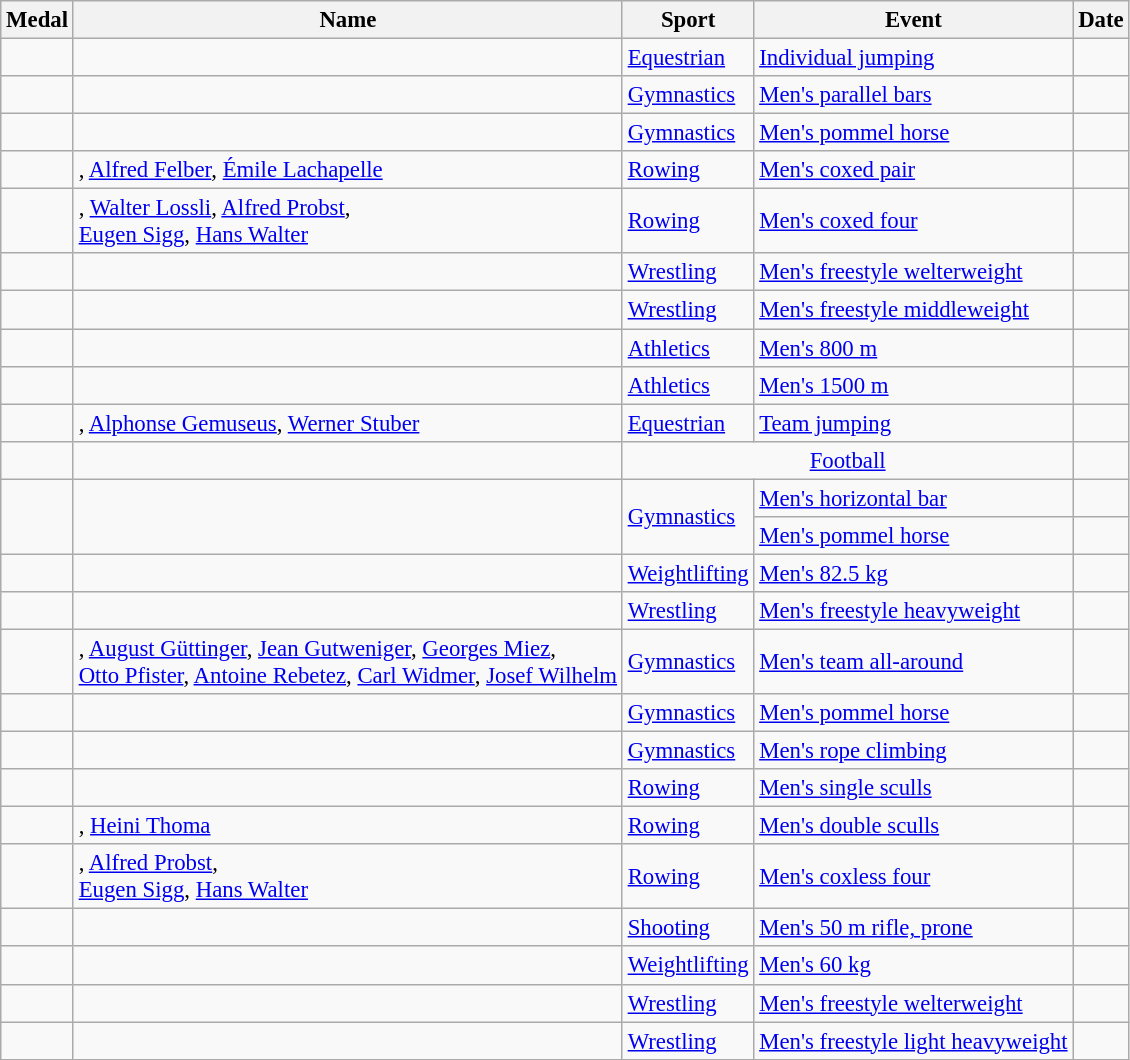<table class="wikitable sortable" style="font-size:95%">
<tr>
<th>Medal</th>
<th>Name</th>
<th>Sport</th>
<th>Event</th>
<th>Date</th>
</tr>
<tr>
<td></td>
<td></td>
<td><a href='#'>Equestrian</a></td>
<td><a href='#'>Individual jumping</a></td>
<td></td>
</tr>
<tr>
<td></td>
<td></td>
<td><a href='#'>Gymnastics</a></td>
<td><a href='#'>Men's parallel bars</a></td>
<td></td>
</tr>
<tr>
<td></td>
<td></td>
<td><a href='#'>Gymnastics</a></td>
<td><a href='#'>Men's pommel horse</a></td>
<td></td>
</tr>
<tr>
<td></td>
<td>, <a href='#'>Alfred Felber</a>, <a href='#'>Émile Lachapelle</a></td>
<td><a href='#'>Rowing</a></td>
<td><a href='#'>Men's coxed pair</a></td>
<td></td>
</tr>
<tr>
<td></td>
<td>, <a href='#'>Walter Lossli</a>, <a href='#'>Alfred Probst</a>,<br><a href='#'>Eugen Sigg</a>, <a href='#'>Hans Walter</a></td>
<td><a href='#'>Rowing</a></td>
<td><a href='#'>Men's coxed four</a></td>
<td></td>
</tr>
<tr>
<td></td>
<td></td>
<td><a href='#'>Wrestling</a></td>
<td><a href='#'>Men's freestyle welterweight</a></td>
<td></td>
</tr>
<tr>
<td></td>
<td></td>
<td><a href='#'>Wrestling</a></td>
<td><a href='#'>Men's freestyle middleweight</a></td>
<td></td>
</tr>
<tr>
<td></td>
<td></td>
<td><a href='#'>Athletics</a></td>
<td><a href='#'>Men's 800 m</a></td>
<td></td>
</tr>
<tr>
<td></td>
<td></td>
<td><a href='#'>Athletics</a></td>
<td><a href='#'>Men's 1500 m</a></td>
<td></td>
</tr>
<tr>
<td></td>
<td>, <a href='#'>Alphonse Gemuseus</a>, <a href='#'>Werner Stuber</a></td>
<td><a href='#'>Equestrian</a></td>
<td><a href='#'>Team jumping</a></td>
<td></td>
</tr>
<tr>
<td></td>
<td><br></td>
<td colspan=2 align=center><a href='#'>Football</a></td>
<td></td>
</tr>
<tr>
<td rowspan=2></td>
<td rowspan=2></td>
<td rowspan=2><a href='#'>Gymnastics</a></td>
<td><a href='#'>Men's horizontal bar</a></td>
<td></td>
</tr>
<tr>
<td><a href='#'>Men's pommel horse</a></td>
<td></td>
</tr>
<tr>
<td></td>
<td></td>
<td><a href='#'>Weightlifting</a></td>
<td><a href='#'>Men's 82.5 kg</a></td>
<td></td>
</tr>
<tr>
<td></td>
<td></td>
<td><a href='#'>Wrestling</a></td>
<td><a href='#'>Men's freestyle heavyweight</a></td>
<td></td>
</tr>
<tr>
<td></td>
<td>, <a href='#'>August Güttinger</a>, <a href='#'>Jean Gutweniger</a>, <a href='#'>Georges Miez</a>,<br><a href='#'>Otto Pfister</a>, <a href='#'>Antoine Rebetez</a>, <a href='#'>Carl Widmer</a>, <a href='#'>Josef Wilhelm</a></td>
<td><a href='#'>Gymnastics</a></td>
<td><a href='#'>Men's team all-around</a></td>
<td></td>
</tr>
<tr>
<td></td>
<td></td>
<td><a href='#'>Gymnastics</a></td>
<td><a href='#'>Men's pommel horse</a></td>
<td></td>
</tr>
<tr>
<td></td>
<td></td>
<td><a href='#'>Gymnastics</a></td>
<td><a href='#'>Men's rope climbing</a></td>
<td></td>
</tr>
<tr>
<td></td>
<td></td>
<td><a href='#'>Rowing</a></td>
<td><a href='#'>Men's single sculls</a></td>
<td></td>
</tr>
<tr>
<td></td>
<td>, <a href='#'>Heini Thoma</a></td>
<td><a href='#'>Rowing</a></td>
<td><a href='#'>Men's double sculls</a></td>
<td></td>
</tr>
<tr>
<td></td>
<td>, <a href='#'>Alfred Probst</a>,<br><a href='#'>Eugen Sigg</a>, <a href='#'>Hans Walter</a></td>
<td><a href='#'>Rowing</a></td>
<td><a href='#'>Men's coxless four</a></td>
<td></td>
</tr>
<tr>
<td></td>
<td></td>
<td><a href='#'>Shooting</a></td>
<td><a href='#'>Men's 50 m rifle, prone</a></td>
<td></td>
</tr>
<tr>
<td></td>
<td></td>
<td><a href='#'>Weightlifting</a></td>
<td><a href='#'>Men's 60 kg</a></td>
<td></td>
</tr>
<tr>
<td></td>
<td></td>
<td><a href='#'>Wrestling</a></td>
<td><a href='#'>Men's freestyle welterweight</a></td>
<td></td>
</tr>
<tr>
<td></td>
<td></td>
<td><a href='#'>Wrestling</a></td>
<td><a href='#'>Men's freestyle light heavyweight</a></td>
<td></td>
</tr>
</table>
